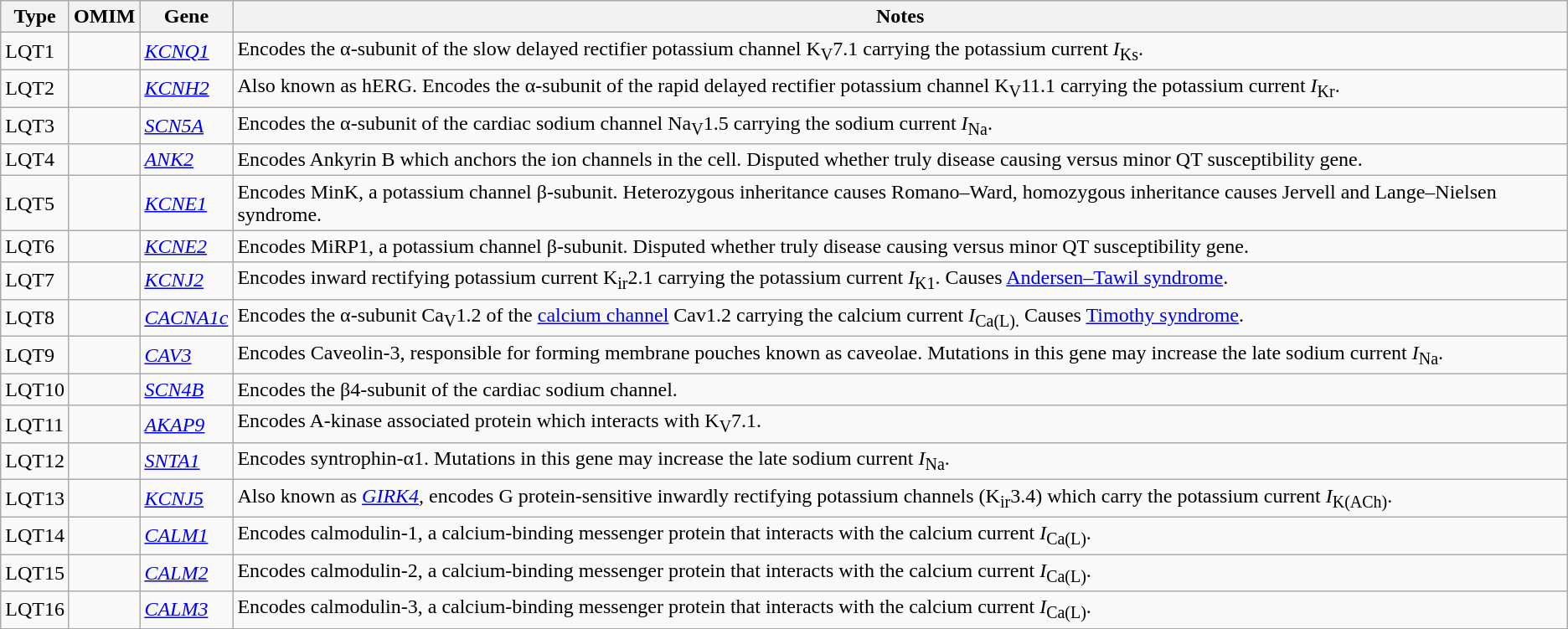<table class="wikitable">
<tr>
<th>Type</th>
<th>OMIM</th>
<th>Gene</th>
<th>Notes</th>
</tr>
<tr>
<td>LQT1</td>
<td></td>
<td><a href='#'><em>KCNQ1</em></a></td>
<td>Encodes the α-subunit of the slow delayed rectifier potassium channel K<sub>V</sub>7.1 carrying the potassium current <em>I</em><sub>Ks</sub>.</td>
</tr>
<tr>
<td>LQT2</td>
<td></td>
<td><a href='#'><em>KCNH2</em></a></td>
<td>Also known as hERG. Encodes the α-subunit of the rapid delayed rectifier potassium channel K<sub>V</sub>11.1 carrying the potassium current <em>I</em><sub>Kr</sub>.</td>
</tr>
<tr>
<td>LQT3</td>
<td></td>
<td><em><a href='#'>SCN5A</a></em></td>
<td>Encodes the α-subunit of the cardiac sodium channel Na<sub>V</sub>1.5 carrying the sodium current <em>I</em><sub>Na</sub>.</td>
</tr>
<tr>
<td>LQT4</td>
<td></td>
<td><a href='#'><em>ANK2</em></a></td>
<td>Encodes Ankyrin B which anchors the ion channels in the cell.  Disputed whether truly disease causing versus minor QT susceptibility gene.</td>
</tr>
<tr>
<td>LQT5</td>
<td></td>
<td><em><a href='#'>KCNE1</a></em></td>
<td>Encodes MinK, a potassium channel β-subunit. Heterozygous inheritance causes Romano–Ward, homozygous inheritance causes Jervell and Lange–Nielsen syndrome.</td>
</tr>
<tr>
<td>LQT6</td>
<td></td>
<td><em><a href='#'>KCNE2</a></em></td>
<td>Encodes MiRP1, a potassium channel β-subunit. Disputed whether truly disease causing versus minor QT susceptibility gene.</td>
</tr>
<tr>
<td>LQT7</td>
<td></td>
<td><em><a href='#'>KCNJ2</a></em></td>
<td>Encodes inward rectifying potassium current K<sub>ir</sub>2.1 carrying the potassium current <em>I</em><sub>K1</sub>. Causes <a href='#'>Andersen–Tawil syndrome</a>.</td>
</tr>
<tr>
<td>LQT8</td>
<td></td>
<td><em><a href='#'>CACNA1c</a></em></td>
<td>Encodes the α-subunit Ca<sub>V</sub>1.2 of the <a href='#'>calcium channel</a> Cav1.2 carrying the calcium current <em>I</em><sub>Ca(L).</sub> Causes <a href='#'>Timothy syndrome</a>.</td>
</tr>
<tr>
<td>LQT9</td>
<td></td>
<td><a href='#'><em>CAV3</em></a></td>
<td>Encodes Caveolin-3, responsible for forming membrane pouches known as caveolae. Mutations in this gene may increase the late sodium current <em>I</em><sub>Na</sub>.</td>
</tr>
<tr>
<td>LQT10</td>
<td></td>
<td><em><a href='#'>SCN4B</a></em></td>
<td>Encodes the β4-subunit of the cardiac sodium channel.</td>
</tr>
<tr>
<td>LQT11</td>
<td></td>
<td><em><a href='#'>AKAP9</a></em></td>
<td>Encodes A-kinase associated protein which interacts with K<sub>V</sub>7.1.</td>
</tr>
<tr>
<td>LQT12</td>
<td></td>
<td><em><a href='#'>SNTA1</a></em></td>
<td>Encodes syntrophin-α1.  Mutations in this gene may increase the late sodium current <em>I</em><sub>Na</sub>.</td>
</tr>
<tr>
<td>LQT13</td>
<td></td>
<td><em><a href='#'>KCNJ5</a></em></td>
<td>Also known as <em><a href='#'>GIRK4</a>,</em> encodes G protein-sensitive inwardly rectifying potassium channels (K<sub>ir</sub>3.4) which carry the potassium current <em>I</em><sub>K(ACh)</sub>.</td>
</tr>
<tr>
<td>LQT14</td>
<td></td>
<td><em><a href='#'>CALM1</a></em></td>
<td>Encodes calmodulin-1, a calcium-binding messenger protein that interacts with the calcium current <em>I</em><sub>Ca(L)</sub>.</td>
</tr>
<tr>
<td>LQT15</td>
<td></td>
<td><em><a href='#'>CALM2</a></em></td>
<td>Encodes calmodulin-2, a calcium-binding messenger protein that interacts with the calcium current  <em>I</em><sub>Ca(L)</sub>.</td>
</tr>
<tr>
<td>LQT16</td>
<td></td>
<td><em><a href='#'>CALM3</a></em></td>
<td>Encodes calmodulin-3, a calcium-binding messenger protein that interacts with the calcium current <em>I</em><sub>Ca(L)</sub>.</td>
</tr>
</table>
